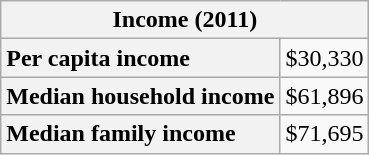<table class="wikitable collapsible">
<tr>
<th colspan=6>Income (2011)</th>
</tr>
<tr>
<th scope="row" style="text-align: left;">Per capita income</th>
<td colspan=2>$30,330</td>
</tr>
<tr>
<th scope="row" style="text-align: left;">Median household income</th>
<td colspan=2>$61,896</td>
</tr>
<tr>
<th scope="row" style="text-align: left;">Median family income</th>
<td colspan=2>$71,695</td>
</tr>
</table>
